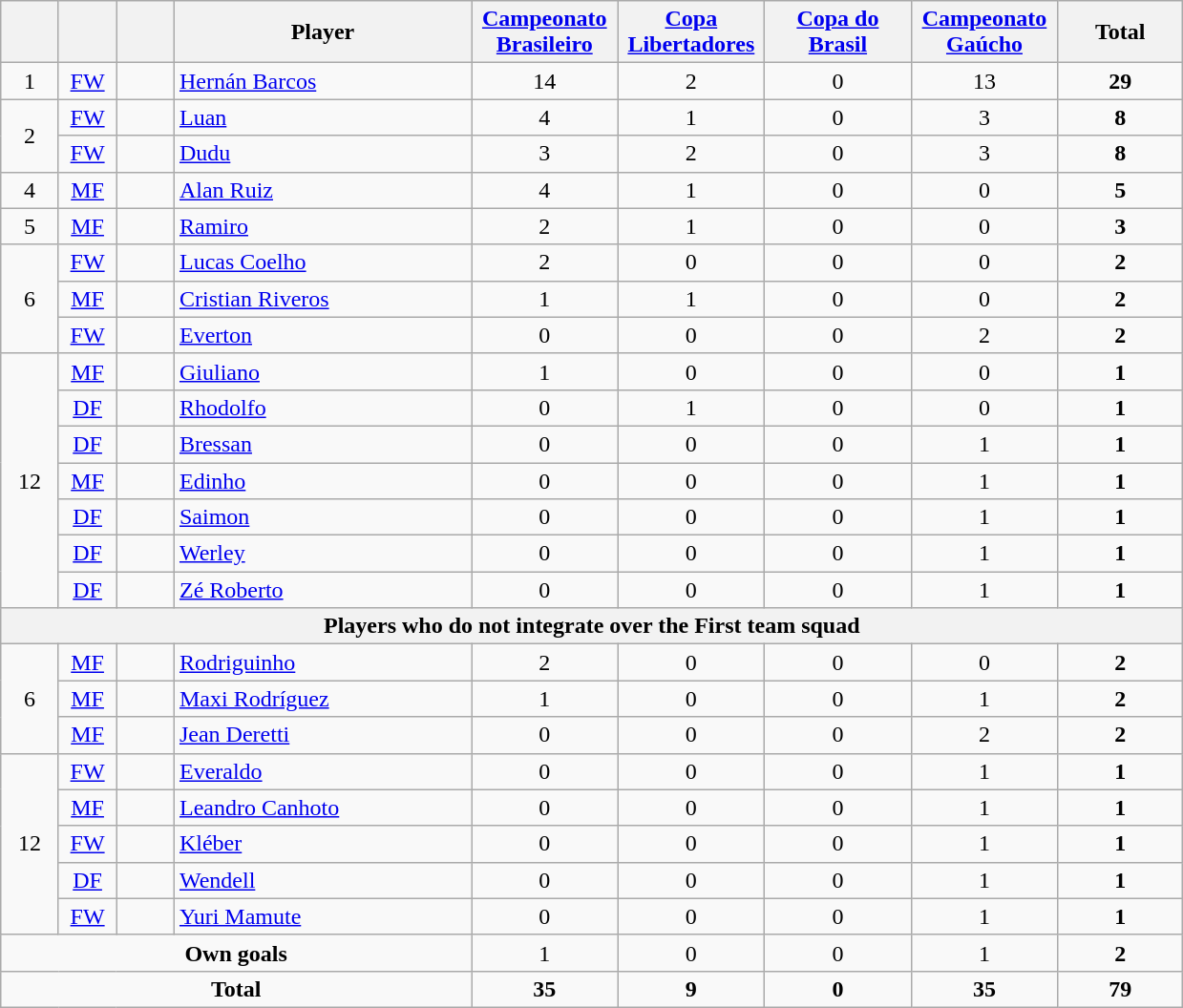<table class="wikitable" style="text-align:center;">
<tr>
<th width="33"></th>
<th width="33"></th>
<th width="33"></th>
<th width="200">Player</th>
<th width="95"><a href='#'>Campeonato Brasileiro</a></th>
<th width="95"><a href='#'>Copa Libertadores</a></th>
<th width="95"><a href='#'>Copa do Brasil</a></th>
<th width="95"><a href='#'>Campeonato Gaúcho</a></th>
<th width="80">Total</th>
</tr>
<tr>
<td rowspan=1>1</td>
<td><a href='#'>FW</a></td>
<td></td>
<td align=left><a href='#'>Hernán Barcos</a></td>
<td>14</td>
<td>2</td>
<td>0</td>
<td>13</td>
<td><strong>29</strong></td>
</tr>
<tr>
<td rowspan=2>2</td>
<td><a href='#'>FW</a></td>
<td></td>
<td align=left><a href='#'>Luan</a></td>
<td>4</td>
<td>1</td>
<td>0</td>
<td>3</td>
<td><strong>8</strong></td>
</tr>
<tr>
<td><a href='#'>FW</a></td>
<td></td>
<td align=left><a href='#'>Dudu</a></td>
<td>3</td>
<td>2</td>
<td>0</td>
<td>3</td>
<td><strong>8</strong></td>
</tr>
<tr>
<td rowspan=1>4</td>
<td><a href='#'>MF</a></td>
<td></td>
<td align=left><a href='#'>Alan Ruiz</a></td>
<td>4</td>
<td>1</td>
<td>0</td>
<td>0</td>
<td><strong>5</strong></td>
</tr>
<tr>
<td rowspan=1>5</td>
<td><a href='#'>MF</a></td>
<td></td>
<td align=left><a href='#'>Ramiro</a></td>
<td>2</td>
<td>1</td>
<td>0</td>
<td>0</td>
<td><strong>3</strong></td>
</tr>
<tr>
<td rowspan=3>6</td>
<td><a href='#'>FW</a></td>
<td></td>
<td align=left><a href='#'>Lucas Coelho</a></td>
<td>2</td>
<td>0</td>
<td>0</td>
<td>0</td>
<td><strong>2</strong></td>
</tr>
<tr>
<td><a href='#'>MF</a></td>
<td></td>
<td align=left><a href='#'>Cristian Riveros</a></td>
<td>1</td>
<td>1</td>
<td>0</td>
<td>0</td>
<td><strong>2</strong></td>
</tr>
<tr>
<td><a href='#'>FW</a></td>
<td></td>
<td align=left><a href='#'>Everton</a></td>
<td>0</td>
<td>0</td>
<td>0</td>
<td>2</td>
<td><strong>2</strong></td>
</tr>
<tr>
<td rowspan=7>12</td>
<td><a href='#'>MF</a></td>
<td></td>
<td align=left><a href='#'>Giuliano</a></td>
<td>1</td>
<td>0</td>
<td>0</td>
<td>0</td>
<td><strong>1</strong></td>
</tr>
<tr>
<td><a href='#'>DF</a></td>
<td></td>
<td align=left><a href='#'>Rhodolfo</a></td>
<td>0</td>
<td>1</td>
<td>0</td>
<td>0</td>
<td><strong>1</strong></td>
</tr>
<tr>
<td><a href='#'>DF</a></td>
<td></td>
<td align=left><a href='#'>Bressan</a></td>
<td>0</td>
<td>0</td>
<td>0</td>
<td>1</td>
<td><strong>1</strong></td>
</tr>
<tr>
<td><a href='#'>MF</a></td>
<td></td>
<td align=left><a href='#'>Edinho</a></td>
<td>0</td>
<td>0</td>
<td>0</td>
<td>1</td>
<td><strong>1</strong></td>
</tr>
<tr>
<td><a href='#'>DF</a></td>
<td></td>
<td align=left><a href='#'>Saimon</a></td>
<td>0</td>
<td>0</td>
<td>0</td>
<td>1</td>
<td><strong>1</strong></td>
</tr>
<tr>
<td><a href='#'>DF</a></td>
<td></td>
<td align=left><a href='#'>Werley</a></td>
<td>0</td>
<td>0</td>
<td>0</td>
<td>1</td>
<td><strong>1</strong></td>
</tr>
<tr>
<td><a href='#'>DF</a></td>
<td></td>
<td align=left><a href='#'>Zé Roberto</a></td>
<td>0</td>
<td>0</td>
<td>0</td>
<td>1</td>
<td><strong>1</strong></td>
</tr>
<tr>
<th colspan=9 style="background:" align=center>Players who do not integrate over the First team squad</th>
</tr>
<tr>
<td rowspan=3>6</td>
<td><a href='#'>MF</a></td>
<td></td>
<td align=left><a href='#'>Rodriguinho</a></td>
<td>2</td>
<td>0</td>
<td>0</td>
<td>0</td>
<td><strong>2</strong></td>
</tr>
<tr>
<td><a href='#'>MF</a></td>
<td></td>
<td align=left><a href='#'>Maxi Rodríguez</a></td>
<td>1</td>
<td>0</td>
<td>0</td>
<td>1</td>
<td><strong>2</strong></td>
</tr>
<tr>
<td><a href='#'>MF</a></td>
<td></td>
<td align=left><a href='#'>Jean Deretti</a></td>
<td>0</td>
<td>0</td>
<td>0</td>
<td>2</td>
<td><strong>2</strong></td>
</tr>
<tr>
<td rowspan=5>12</td>
<td><a href='#'>FW</a></td>
<td></td>
<td align=left><a href='#'>Everaldo</a></td>
<td>0</td>
<td>0</td>
<td>0</td>
<td>1</td>
<td><strong>1</strong></td>
</tr>
<tr>
<td><a href='#'>MF</a></td>
<td></td>
<td align=left><a href='#'>Leandro Canhoto</a></td>
<td>0</td>
<td>0</td>
<td>0</td>
<td>1</td>
<td><strong>1</strong></td>
</tr>
<tr>
<td><a href='#'>FW</a></td>
<td></td>
<td align=left><a href='#'>Kléber</a></td>
<td>0</td>
<td>0</td>
<td>0</td>
<td>1</td>
<td><strong>1</strong></td>
</tr>
<tr>
<td><a href='#'>DF</a></td>
<td></td>
<td align=left><a href='#'>Wendell</a></td>
<td>0</td>
<td>0</td>
<td>0</td>
<td>1</td>
<td><strong>1</strong></td>
</tr>
<tr>
<td><a href='#'>FW</a></td>
<td></td>
<td align=left><a href='#'>Yuri Mamute</a></td>
<td>0</td>
<td>0</td>
<td>0</td>
<td>1</td>
<td><strong>1</strong></td>
</tr>
<tr>
<td colspan=4><strong>Own goals</strong></td>
<td>1</td>
<td>0</td>
<td>0</td>
<td>1</td>
<td><strong>2</strong></td>
</tr>
<tr>
<td colspan=4><strong>Total</strong></td>
<td><strong>35</strong></td>
<td><strong>9</strong></td>
<td><strong>0</strong></td>
<td><strong>35</strong></td>
<td><strong>79</strong></td>
</tr>
</table>
